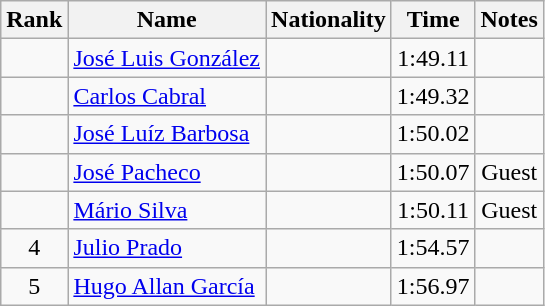<table class="wikitable sortable" style="text-align:center">
<tr>
<th>Rank</th>
<th>Name</th>
<th>Nationality</th>
<th>Time</th>
<th>Notes</th>
</tr>
<tr>
<td align=center></td>
<td align=left><a href='#'>José Luis González</a></td>
<td align=left></td>
<td>1:49.11</td>
<td></td>
</tr>
<tr>
<td align=center></td>
<td align=left><a href='#'>Carlos Cabral</a></td>
<td align=left></td>
<td>1:49.32</td>
<td></td>
</tr>
<tr>
<td align=center></td>
<td align=left><a href='#'>José Luíz Barbosa</a></td>
<td align=left></td>
<td>1:50.02</td>
<td></td>
</tr>
<tr>
<td align=center></td>
<td align=left><a href='#'>José Pacheco</a></td>
<td align=left></td>
<td>1:50.07</td>
<td>Guest</td>
</tr>
<tr>
<td align=center></td>
<td align=left><a href='#'>Mário Silva</a></td>
<td align=left></td>
<td>1:50.11</td>
<td>Guest</td>
</tr>
<tr>
<td align=center>4</td>
<td align=left><a href='#'>Julio Prado</a></td>
<td align=left></td>
<td>1:54.57</td>
<td></td>
</tr>
<tr>
<td align=center>5</td>
<td align=left><a href='#'>Hugo Allan García</a></td>
<td align=left></td>
<td>1:56.97</td>
<td></td>
</tr>
</table>
